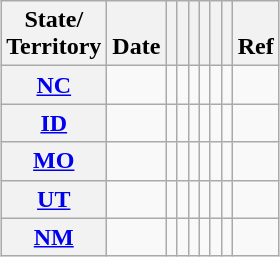<table class="wikitable sortable" style=margin:auto;margin:auto>
<tr valign=bottom>
<th>State/<br>Territory</th>
<th>Date</th>
<th></th>
<th></th>
<th></th>
<th></th>
<th></th>
<th></th>
<th>Ref</th>
</tr>
<tr>
<th><a href='#'>NC</a></th>
<td></td>
<td></td>
<td></td>
<td></td>
<td></td>
<td></td>
<td></td>
<td></td>
</tr>
<tr>
<th><a href='#'>ID</a></th>
<td></td>
<td></td>
<td></td>
<td></td>
<td></td>
<td></td>
<td></td>
<td></td>
</tr>
<tr>
<th><a href='#'>MO</a></th>
<td></td>
<td></td>
<td></td>
<td></td>
<td></td>
<td></td>
<td></td>
<td></td>
</tr>
<tr>
<th><a href='#'>UT</a></th>
<td></td>
<td></td>
<td></td>
<td></td>
<td></td>
<td></td>
<td></td>
<td></td>
</tr>
<tr>
<th><a href='#'>NM</a></th>
<td></td>
<td></td>
<td></td>
<td></td>
<td></td>
<td></td>
<td></td>
<td></td>
</tr>
</table>
